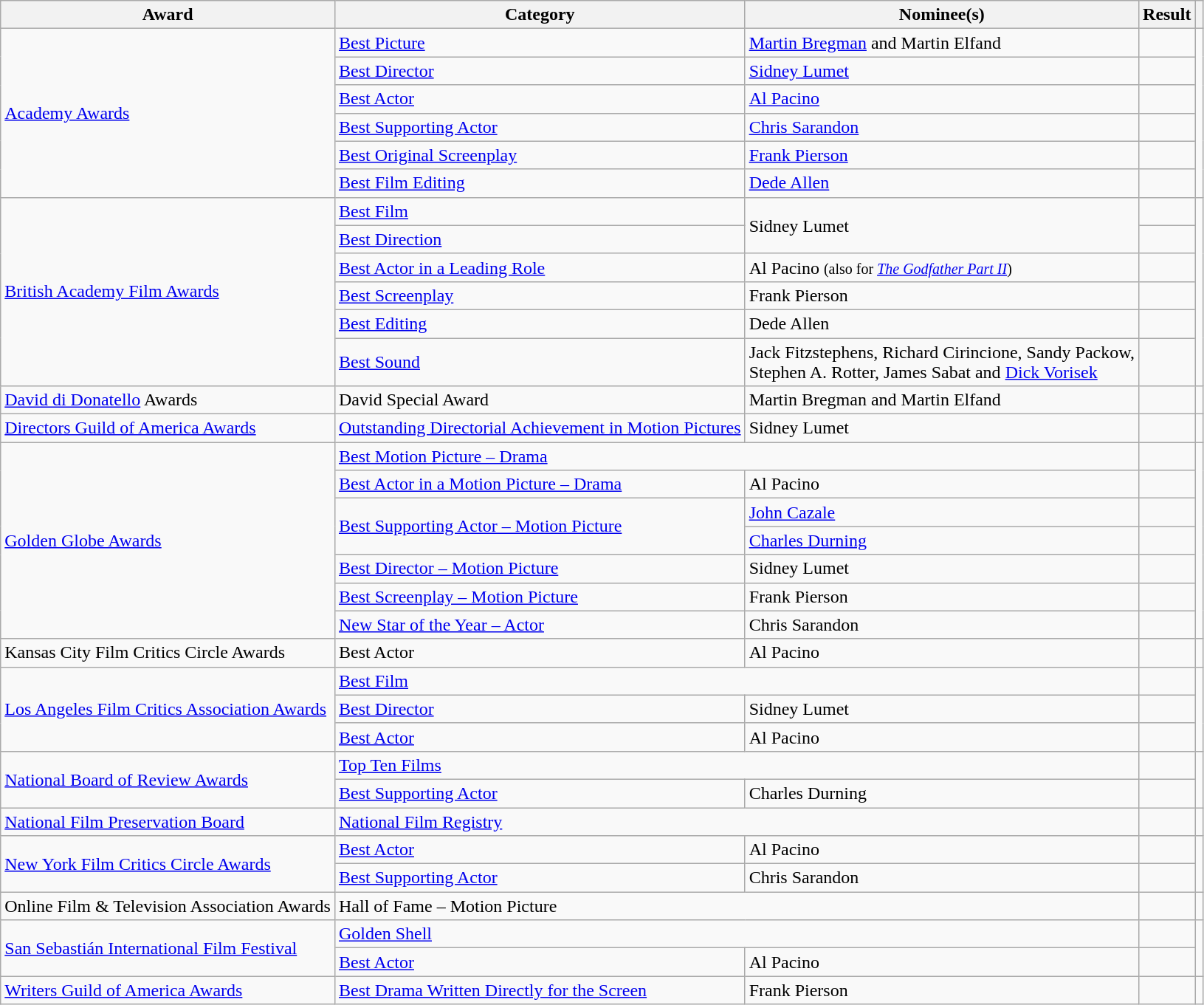<table class="wikitable plainrowheaders">
<tr>
<th>Award</th>
<th>Category</th>
<th>Nominee(s)</th>
<th>Result</th>
<th></th>
</tr>
<tr>
<td rowspan="6"><a href='#'>Academy Awards</a></td>
<td><a href='#'>Best Picture</a></td>
<td><a href='#'>Martin Bregman</a> and Martin Elfand</td>
<td></td>
<td rowspan="6" style="text-align: center;"></td>
</tr>
<tr>
<td><a href='#'>Best Director</a></td>
<td><a href='#'>Sidney Lumet</a></td>
<td></td>
</tr>
<tr>
<td><a href='#'>Best Actor</a></td>
<td><a href='#'>Al Pacino</a></td>
<td></td>
</tr>
<tr>
<td><a href='#'>Best Supporting Actor</a></td>
<td><a href='#'>Chris Sarandon</a></td>
<td></td>
</tr>
<tr>
<td><a href='#'>Best Original Screenplay</a></td>
<td><a href='#'>Frank Pierson</a></td>
<td></td>
</tr>
<tr>
<td><a href='#'>Best Film Editing</a></td>
<td><a href='#'>Dede Allen</a></td>
<td></td>
</tr>
<tr>
<td rowspan="6"><a href='#'>British Academy Film Awards</a></td>
<td><a href='#'>Best Film</a></td>
<td rowspan="2">Sidney Lumet</td>
<td></td>
<td rowspan="6" style="text-align: center;"></td>
</tr>
<tr>
<td><a href='#'>Best Direction</a></td>
<td></td>
</tr>
<tr>
<td><a href='#'>Best Actor in a Leading Role</a></td>
<td>Al Pacino <small>(also for <em><a href='#'>The Godfather Part II</a></em>)</small></td>
<td></td>
</tr>
<tr>
<td><a href='#'>Best Screenplay</a></td>
<td>Frank Pierson</td>
<td></td>
</tr>
<tr>
<td><a href='#'>Best Editing</a></td>
<td>Dede Allen</td>
<td></td>
</tr>
<tr>
<td><a href='#'>Best Sound</a></td>
<td>Jack Fitzstephens, Richard Cirincione, Sandy Packow,<br>Stephen A. Rotter, James Sabat and <a href='#'>Dick Vorisek</a></td>
<td></td>
</tr>
<tr>
<td><a href='#'>David di Donatello</a> Awards</td>
<td>David Special Award</td>
<td>Martin Bregman and Martin Elfand</td>
<td></td>
<td style="text-align: center;"></td>
</tr>
<tr>
<td><a href='#'>Directors Guild of America Awards</a></td>
<td><a href='#'>Outstanding Directorial Achievement in Motion Pictures</a></td>
<td>Sidney Lumet</td>
<td></td>
<td style="text-align: center;"></td>
</tr>
<tr>
<td rowspan="7"><a href='#'>Golden Globe Awards</a></td>
<td colspan="2"><a href='#'>Best Motion Picture – Drama</a></td>
<td></td>
<td rowspan="7" style="text-align: center;"></td>
</tr>
<tr>
<td><a href='#'>Best Actor in a Motion Picture – Drama</a></td>
<td>Al Pacino</td>
<td></td>
</tr>
<tr>
<td rowspan="2"><a href='#'>Best Supporting Actor – Motion Picture</a></td>
<td><a href='#'>John Cazale</a></td>
<td></td>
</tr>
<tr>
<td><a href='#'>Charles Durning</a></td>
<td></td>
</tr>
<tr>
<td><a href='#'>Best Director – Motion Picture</a></td>
<td>Sidney Lumet</td>
<td></td>
</tr>
<tr>
<td><a href='#'>Best Screenplay – Motion Picture</a></td>
<td>Frank Pierson</td>
<td></td>
</tr>
<tr>
<td><a href='#'>New Star of the Year – Actor</a></td>
<td>Chris Sarandon</td>
<td></td>
</tr>
<tr>
<td>Kansas City Film Critics Circle Awards</td>
<td>Best Actor</td>
<td>Al Pacino</td>
<td></td>
<td style="text-align: center;"></td>
</tr>
<tr>
<td rowspan="3"><a href='#'>Los Angeles Film Critics Association Awards</a></td>
<td colspan="2"><a href='#'>Best Film</a></td>
<td></td>
<td rowspan="3" style="text-align: center;"></td>
</tr>
<tr>
<td><a href='#'>Best Director</a></td>
<td>Sidney Lumet</td>
<td></td>
</tr>
<tr>
<td><a href='#'>Best Actor</a></td>
<td>Al Pacino</td>
<td></td>
</tr>
<tr>
<td rowspan="2"><a href='#'>National Board of Review Awards</a></td>
<td colspan="2"><a href='#'>Top Ten Films</a></td>
<td></td>
<td rowspan="2" style="text-align: center;"></td>
</tr>
<tr>
<td><a href='#'>Best Supporting Actor</a></td>
<td>Charles Durning</td>
<td></td>
</tr>
<tr>
<td><a href='#'>National Film Preservation Board</a></td>
<td colspan="2"><a href='#'>National Film Registry</a></td>
<td></td>
<td style="text-align: center;"></td>
</tr>
<tr>
<td rowspan="2"><a href='#'>New York Film Critics Circle Awards</a></td>
<td><a href='#'>Best Actor</a></td>
<td>Al Pacino</td>
<td></td>
<td style="text-align: center;" rowspan="2"></td>
</tr>
<tr>
<td><a href='#'>Best Supporting Actor</a></td>
<td>Chris Sarandon</td>
<td></td>
</tr>
<tr>
<td>Online Film & Television Association Awards</td>
<td colspan="2">Hall of Fame – Motion Picture</td>
<td></td>
<td style="text-align: center;"></td>
</tr>
<tr>
<td rowspan="2"><a href='#'>San Sebastián International Film Festival</a></td>
<td colspan="2"><a href='#'>Golden Shell</a></td>
<td></td>
<td style="text-align: center;" rowspan="2"></td>
</tr>
<tr>
<td><a href='#'>Best Actor</a></td>
<td>Al Pacino</td>
<td></td>
</tr>
<tr>
<td><a href='#'>Writers Guild of America Awards</a></td>
<td><a href='#'>Best Drama Written Directly for the Screen</a></td>
<td>Frank Pierson</td>
<td></td>
<td style="text-align: center;"></td>
</tr>
</table>
